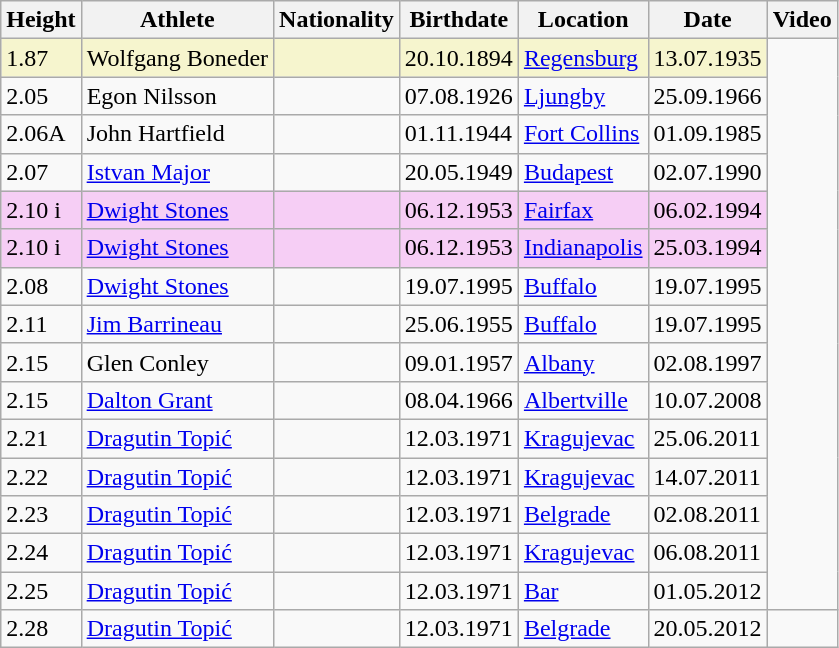<table class="wikitable">
<tr>
<th>Height</th>
<th>Athlete</th>
<th>Nationality</th>
<th>Birthdate</th>
<th>Location</th>
<th>Date</th>
<th>Video</th>
</tr>
<tr style="background:#f6f5ce;">
<td>1.87</td>
<td>Wolfgang Boneder</td>
<td></td>
<td>20.10.1894</td>
<td><a href='#'>Regensburg</a></td>
<td>13.07.1935</td>
</tr>
<tr>
<td>2.05</td>
<td>Egon Nilsson</td>
<td></td>
<td>07.08.1926</td>
<td><a href='#'>Ljungby</a></td>
<td>25.09.1966</td>
</tr>
<tr>
<td>2.06A</td>
<td>John Hartfield</td>
<td></td>
<td>01.11.1944</td>
<td><a href='#'>Fort Collins</a></td>
<td>01.09.1985</td>
</tr>
<tr>
<td>2.07</td>
<td><a href='#'>Istvan Major</a></td>
<td></td>
<td>20.05.1949</td>
<td><a href='#'>Budapest</a></td>
<td>02.07.1990</td>
</tr>
<tr style="background:#f6cef5;">
<td>2.10 i</td>
<td><a href='#'>Dwight Stones</a></td>
<td></td>
<td>06.12.1953</td>
<td><a href='#'>Fairfax</a></td>
<td>06.02.1994</td>
</tr>
<tr style="background:#f6cef5;">
<td>2.10 i</td>
<td><a href='#'>Dwight Stones</a></td>
<td></td>
<td>06.12.1953</td>
<td><a href='#'>Indianapolis</a></td>
<td>25.03.1994</td>
</tr>
<tr>
<td>2.08</td>
<td><a href='#'>Dwight Stones</a></td>
<td></td>
<td>19.07.1995</td>
<td><a href='#'>Buffalo</a></td>
<td>19.07.1995</td>
</tr>
<tr>
<td>2.11</td>
<td><a href='#'>Jim Barrineau</a></td>
<td></td>
<td>25.06.1955</td>
<td><a href='#'>Buffalo</a></td>
<td>19.07.1995</td>
</tr>
<tr>
<td>2.15</td>
<td>Glen Conley</td>
<td></td>
<td>09.01.1957</td>
<td><a href='#'>Albany</a></td>
<td>02.08.1997</td>
</tr>
<tr>
<td>2.15</td>
<td><a href='#'>Dalton Grant</a></td>
<td></td>
<td>08.04.1966</td>
<td><a href='#'>Albertville</a></td>
<td>10.07.2008</td>
</tr>
<tr>
<td>2.21</td>
<td><a href='#'>Dragutin Topić</a></td>
<td></td>
<td>12.03.1971</td>
<td><a href='#'>Kragujevac</a></td>
<td>25.06.2011</td>
</tr>
<tr>
<td>2.22</td>
<td><a href='#'>Dragutin Topić</a></td>
<td></td>
<td>12.03.1971</td>
<td><a href='#'>Kragujevac</a></td>
<td>14.07.2011</td>
</tr>
<tr>
<td>2.23</td>
<td><a href='#'>Dragutin Topić</a></td>
<td></td>
<td>12.03.1971</td>
<td><a href='#'>Belgrade</a></td>
<td>02.08.2011</td>
</tr>
<tr>
<td>2.24</td>
<td><a href='#'>Dragutin Topić</a></td>
<td></td>
<td>12.03.1971</td>
<td><a href='#'>Kragujevac</a></td>
<td>06.08.2011</td>
</tr>
<tr>
<td>2.25</td>
<td><a href='#'>Dragutin Topić</a></td>
<td></td>
<td>12.03.1971</td>
<td><a href='#'>Bar</a></td>
<td>01.05.2012</td>
</tr>
<tr>
<td>2.28</td>
<td><a href='#'>Dragutin Topić</a></td>
<td></td>
<td>12.03.1971</td>
<td><a href='#'>Belgrade</a></td>
<td>20.05.2012</td>
<td></td>
</tr>
</table>
